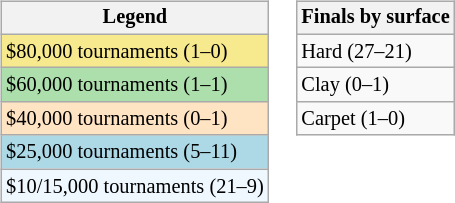<table>
<tr valign=top>
<td><br><table class=wikitable style="font-size:85%">
<tr>
<th>Legend</th>
</tr>
<tr style="background:#f7e98e;">
<td>$80,000 tournaments (1–0)</td>
</tr>
<tr style="background:#addfad;">
<td>$60,000 tournaments (1–1)</td>
</tr>
<tr style="background:#ffe4c4;">
<td>$40,000 tournaments (0–1)</td>
</tr>
<tr style="background:lightblue;">
<td>$25,000 tournaments (5–11)</td>
</tr>
<tr style="background:#f0f8ff;">
<td>$10/15,000 tournaments (21–9)</td>
</tr>
</table>
</td>
<td><br><table class=wikitable style="font-size:85%">
<tr>
<th>Finals by surface</th>
</tr>
<tr>
<td>Hard (27–21)</td>
</tr>
<tr>
<td>Clay (0–1)</td>
</tr>
<tr>
<td>Carpet (1–0)</td>
</tr>
</table>
</td>
</tr>
</table>
